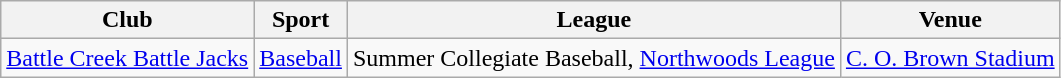<table class="wikitable sortable">
<tr>
<th>Club</th>
<th>Sport</th>
<th>League</th>
<th>Venue</th>
</tr>
<tr>
<td><a href='#'>Battle Creek Battle Jacks</a></td>
<td><a href='#'>Baseball</a></td>
<td>Summer Collegiate Baseball, <a href='#'>Northwoods League</a></td>
<td><a href='#'>C. O. Brown Stadium</a></td>
</tr>
</table>
